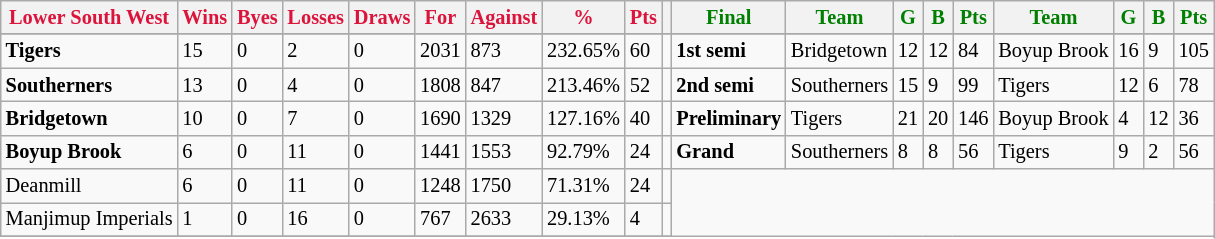<table style="font-size: 85%; text-align: left;" class="wikitable">
<tr>
<th style="color:crimson">Lower South West</th>
<th style="color:crimson">Wins</th>
<th style="color:crimson">Byes</th>
<th style="color:crimson">Losses</th>
<th style="color:crimson">Draws</th>
<th style="color:crimson">For</th>
<th style="color:crimson">Against</th>
<th style="color:crimson">%</th>
<th style="color:crimson">Pts</th>
<th></th>
<th style="color:green">Final</th>
<th style="color:green">Team</th>
<th style="color:green">G</th>
<th style="color:green">B</th>
<th style="color:green">Pts</th>
<th style="color:green">Team</th>
<th style="color:green">G</th>
<th style="color:green">B</th>
<th style="color:green">Pts</th>
</tr>
<tr>
</tr>
<tr>
</tr>
<tr>
<td><strong>	Tigers 	</strong></td>
<td>15</td>
<td>0</td>
<td>2</td>
<td>0</td>
<td>2031</td>
<td>873</td>
<td>232.65%</td>
<td>60</td>
<td></td>
<td><strong>1st semi</strong></td>
<td>Bridgetown</td>
<td>12</td>
<td>12</td>
<td>84</td>
<td>Boyup Brook</td>
<td>16</td>
<td>9</td>
<td>105</td>
</tr>
<tr>
<td><strong>	Southerners	</strong></td>
<td>13</td>
<td>0</td>
<td>4</td>
<td>0</td>
<td>1808</td>
<td>847</td>
<td>213.46%</td>
<td>52</td>
<td></td>
<td><strong>2nd semi</strong></td>
<td>Southerners</td>
<td>15</td>
<td>9</td>
<td>99</td>
<td>Tigers</td>
<td>12</td>
<td>6</td>
<td>78</td>
</tr>
<tr>
<td><strong>	Bridgetown	</strong></td>
<td>10</td>
<td>0</td>
<td>7</td>
<td>0</td>
<td>1690</td>
<td>1329</td>
<td>127.16%</td>
<td>40</td>
<td></td>
<td><strong>Preliminary</strong></td>
<td>Tigers</td>
<td>21</td>
<td>20</td>
<td>146</td>
<td>Boyup Brook</td>
<td>4</td>
<td>12</td>
<td>36</td>
</tr>
<tr>
<td><strong>	Boyup Brook	</strong></td>
<td>6</td>
<td>0</td>
<td>11</td>
<td>0</td>
<td>1441</td>
<td>1553</td>
<td>92.79%</td>
<td>24</td>
<td></td>
<td><strong>Grand</strong></td>
<td>Southerners</td>
<td>8</td>
<td>8</td>
<td>56</td>
<td>Tigers</td>
<td>9</td>
<td>2</td>
<td>56</td>
</tr>
<tr>
<td>Deanmill</td>
<td>6</td>
<td>0</td>
<td>11</td>
<td>0</td>
<td>1248</td>
<td>1750</td>
<td>71.31%</td>
<td>24</td>
<td></td>
</tr>
<tr>
<td>Manjimup Imperials</td>
<td>1</td>
<td>0</td>
<td>16</td>
<td>0</td>
<td>767</td>
<td>2633</td>
<td>29.13%</td>
<td>4</td>
<td></td>
</tr>
<tr>
</tr>
</table>
